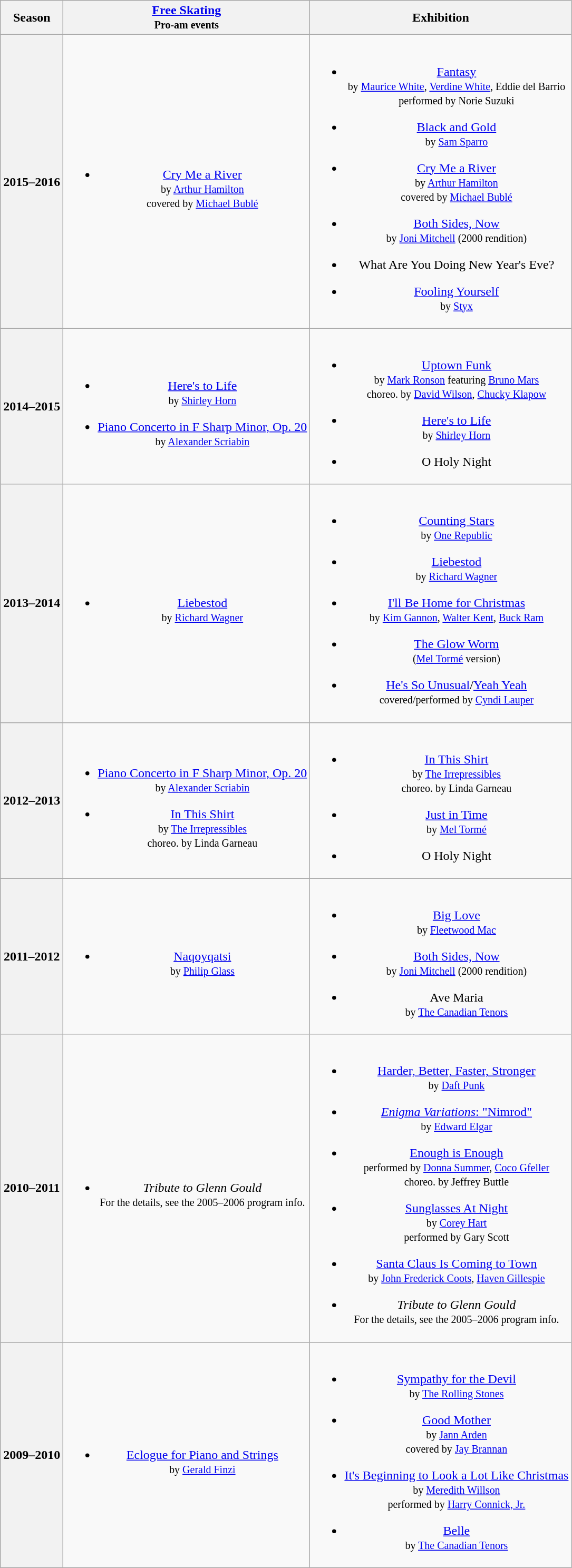<table class="wikitable" style="text-align:center">
<tr>
<th>Season</th>
<th><a href='#'>Free Skating</a> <br><small>Pro-am events</small></th>
<th>Exhibition</th>
</tr>
<tr>
<th>2015–2016 <br></th>
<td><br><ul><li><a href='#'>Cry Me a River</a> <br><small> by <a href='#'>Arthur Hamilton</a> <br> covered by <a href='#'>Michael Bublé</a> </small></li></ul></td>
<td><br><ul><li><a href='#'>Fantasy</a> <br><small> by <a href='#'>Maurice White</a>, <a href='#'>Verdine White</a>, Eddie del Barrio <br> performed by Norie Suzuki </small></li></ul><ul><li><a href='#'>Black and Gold</a><br><small> by <a href='#'>Sam Sparro</a> </small></li></ul><ul><li><a href='#'>Cry Me a River</a><br><small> by <a href='#'>Arthur Hamilton</a> <br> covered by <a href='#'>Michael Bublé</a> </small></li></ul><ul><li><a href='#'>Both Sides, Now</a><br><small> by <a href='#'>Joni Mitchell</a> (2000 rendition) </small></li></ul><ul><li>What Are You Doing New Year's Eve?</li></ul>
<ul><li><a href='#'>Fooling Yourself</a> <br><small> by <a href='#'>Styx</a> </small></li></ul></td>
</tr>
<tr>
<th>2014–2015 <br></th>
<td><br><ul><li><a href='#'>Here's to Life</a> <br><small> by <a href='#'>Shirley Horn</a> </small></li></ul><ul><li><a href='#'>Piano Concerto in F Sharp Minor, Op. 20</a> <br><small> by <a href='#'>Alexander Scriabin</a> </small></li></ul></td>
<td><br><ul><li><a href='#'>Uptown Funk</a><br><small> by <a href='#'>Mark Ronson</a> featuring <a href='#'>Bruno Mars</a> <br> choreo. by <a href='#'>David Wilson</a>, <a href='#'>Chucky Klapow</a></small></li></ul><ul><li><a href='#'>Here's to Life</a><br><small> by <a href='#'>Shirley Horn</a> </small></li></ul><ul><li>O Holy Night</li></ul>



</td>
</tr>
<tr>
<th>2013–2014 <br></th>
<td><br><ul><li><a href='#'>Liebestod</a> <br><small> by <a href='#'>Richard Wagner</a> </small></li></ul></td>
<td><br><ul><li><a href='#'>Counting Stars</a><br><small> by <a href='#'>One Republic</a> </small></li></ul><ul><li><a href='#'>Liebestod</a><br><small> by <a href='#'>Richard Wagner</a> </small></li></ul><ul><li><a href='#'>I'll Be Home for Christmas</a><br><small> by <a href='#'>Kim Gannon</a>, <a href='#'>Walter Kent</a>, <a href='#'>Buck Ram</a> </small></li></ul><ul><li><a href='#'>The Glow Worm</a><br><small> (<a href='#'>Mel Tormé</a> version) </small></li></ul><ul><li><a href='#'>He's So Unusual</a>/<a href='#'>Yeah Yeah</a> <br><small> covered/performed by <a href='#'>Cyndi Lauper</a> </small></li></ul></td>
</tr>
<tr>
<th>2012–2013 <br></th>
<td><br><ul><li><a href='#'>Piano Concerto in F Sharp Minor, Op. 20</a> <br><small> by <a href='#'>Alexander Scriabin</a> </small></li></ul><ul><li><a href='#'>In This Shirt</a> <br><small> by <a href='#'>The Irrepressibles</a> </small><br><small>choreo. by Linda Garneau</small></li></ul></td>
<td><br><ul><li><a href='#'>In This Shirt</a><br><small> by <a href='#'>The Irrepressibles</a> </small><br><small>choreo. by Linda Garneau</small></li></ul><ul><li><a href='#'>Just in Time</a><br><small> by <a href='#'>Mel Tormé</a> </small></li></ul><ul><li>O Holy Night</li></ul></td>
</tr>
<tr>
<th>2011–2012 <br></th>
<td><br><ul><li><a href='#'>Naqoyqatsi</a> <br><small> by <a href='#'>Philip Glass</a> </small></li></ul></td>
<td><br><ul><li><a href='#'>Big Love</a><br><small> by <a href='#'>Fleetwood Mac</a> </small></li></ul><ul><li><a href='#'>Both Sides, Now</a><br><small> by <a href='#'>Joni Mitchell</a> (2000 rendition) </small></li></ul><ul><li>Ave Maria<br><small> by <a href='#'>The Canadian Tenors</a> </small></li></ul></td>
</tr>
<tr>
<th>2010–2011 <br></th>
<td><br><ul><li><em>Tribute to Glenn Gould</em> <br><small> For the details, see the 2005–2006 program info. </small></li></ul></td>
<td><br><ul><li><a href='#'>Harder, Better, Faster, Stronger</a><br><small> by <a href='#'>Daft Punk</a> </small></li></ul><ul><li><a href='#'><em>Enigma Variations</em>: "Nimrod"</a><br><small> by <a href='#'>Edward Elgar</a> </small></li></ul><ul><li><a href='#'>Enough is Enough</a><br><small> performed by <a href='#'>Donna Summer</a>, <a href='#'>Coco Gfeller</a> <br> choreo. by Jeffrey Buttle</small></li></ul><ul><li><a href='#'>Sunglasses At Night</a><br><small> by <a href='#'>Corey Hart</a> <br> performed by Gary Scott</small></li></ul><ul><li><a href='#'>Santa Claus Is Coming to Town</a><br><small> by <a href='#'>John Frederick Coots</a>, <a href='#'>Haven Gillespie</a> </small></li></ul><ul><li><em>Tribute to Glenn Gould</em><br><small> For the details, see the 2005–2006 program info. </small></li></ul></td>
</tr>
<tr>
<th>2009–2010 <br></th>
<td><br><ul><li><a href='#'>Eclogue for Piano and Strings</a> <br><small> by <a href='#'>Gerald Finzi</a> </small></li></ul></td>
<td><br><ul><li><a href='#'>Sympathy for the Devil</a><br><small> by <a href='#'>The Rolling Stones</a> </small></li></ul><ul><li><a href='#'>Good Mother</a><br><small> by <a href='#'>Jann Arden</a> <br>covered by <a href='#'>Jay Brannan</a></small></li></ul><ul><li><a href='#'>It's Beginning to Look a Lot Like Christmas</a><br><small> by <a href='#'>Meredith Willson</a> <br>performed by <a href='#'>Harry Connick, Jr.</a></small></li></ul><ul><li><a href='#'>Belle</a><br><small> by <a href='#'>The Canadian Tenors</a> </small></li></ul>



</td>
</tr>
</table>
